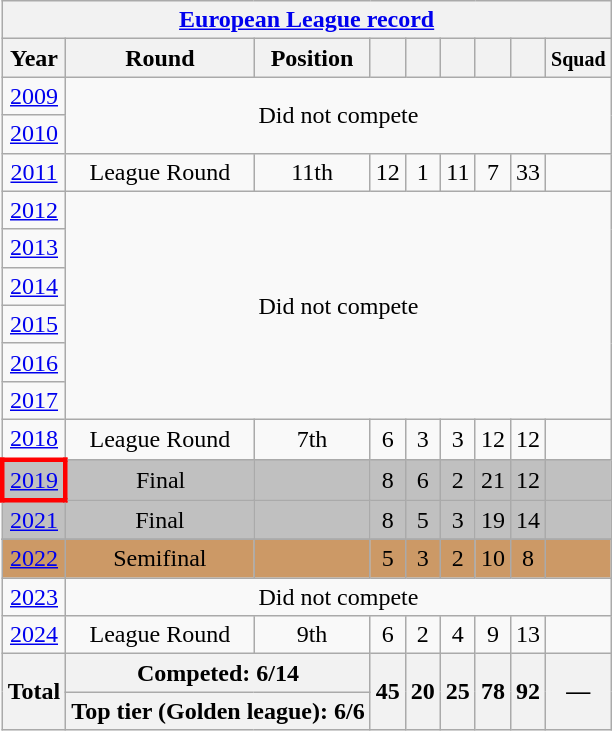<table class="wikitable" style="text-align: center;">
<tr>
<th colspan=9><a href='#'>European League record</a></th>
</tr>
<tr>
<th>Year</th>
<th>Round</th>
<th>Position</th>
<th width="15"></th>
<th width="15"></th>
<th width="15"></th>
<th></th>
<th></th>
<th><small>Squad</small></th>
</tr>
<tr>
<td> <a href='#'>2009</a></td>
<td colspan="8" rowspan="2">Did not compete</td>
</tr>
<tr>
<td> <a href='#'>2010</a></td>
</tr>
<tr>
<td> <a href='#'>2011</a></td>
<td>League Round</td>
<td>11th</td>
<td>12</td>
<td>1</td>
<td>11</td>
<td>7</td>
<td>33</td>
<td></td>
</tr>
<tr>
<td> <a href='#'>2012</a></td>
<td colspan="8" rowspan="6">Did not compete</td>
</tr>
<tr>
<td> <a href='#'>2013</a></td>
</tr>
<tr>
<td> <a href='#'>2014</a></td>
</tr>
<tr>
<td> <a href='#'>2015</a></td>
</tr>
<tr>
<td> <a href='#'>2016</a></td>
</tr>
<tr>
<td> <a href='#'>2017</a></td>
</tr>
<tr>
<td> <a href='#'>2018</a></td>
<td>League Round</td>
<td>7th</td>
<td>6</td>
<td>3</td>
<td>3</td>
<td>12</td>
<td>12</td>
<td></td>
</tr>
<tr - style="background:silver;">
<td style="border: 3px solid red"> <a href='#'>2019</a></td>
<td>Final</td>
<td></td>
<td>8</td>
<td>6</td>
<td>2</td>
<td>21</td>
<td>12</td>
<td></td>
</tr>
<tr - style="background:silver;">
<td> <a href='#'>2021</a></td>
<td>Final</td>
<td></td>
<td>8</td>
<td>5</td>
<td>3</td>
<td>19</td>
<td>14</td>
<td></td>
</tr>
<tr>
</tr>
<tr - style="background:#c96;">
<td> <a href='#'>2022</a></td>
<td>Semifinal</td>
<td></td>
<td>5</td>
<td>3</td>
<td>2</td>
<td>10</td>
<td>8</td>
<td></td>
</tr>
<tr>
<td>  <a href='#'>2023</a></td>
<td colspan="8" rowspan="1">Did not compete</td>
</tr>
<tr>
<td> <a href='#'>2024</a></td>
<td>League Round</td>
<td>9th</td>
<td>6</td>
<td>2</td>
<td>4</td>
<td>9</td>
<td>13</td>
<td></td>
</tr>
<tr>
<th rowspan=2>Total</th>
<th colspan="2">Competed: 6/14</th>
<th rowspan=2>45</th>
<th rowspan=2>20</th>
<th rowspan=2>25</th>
<th rowspan=2>78</th>
<th rowspan=2>92</th>
<th rowspan=2>—</th>
</tr>
<tr>
<th colspan="2">Top tier (Golden league): 6/6</th>
</tr>
</table>
